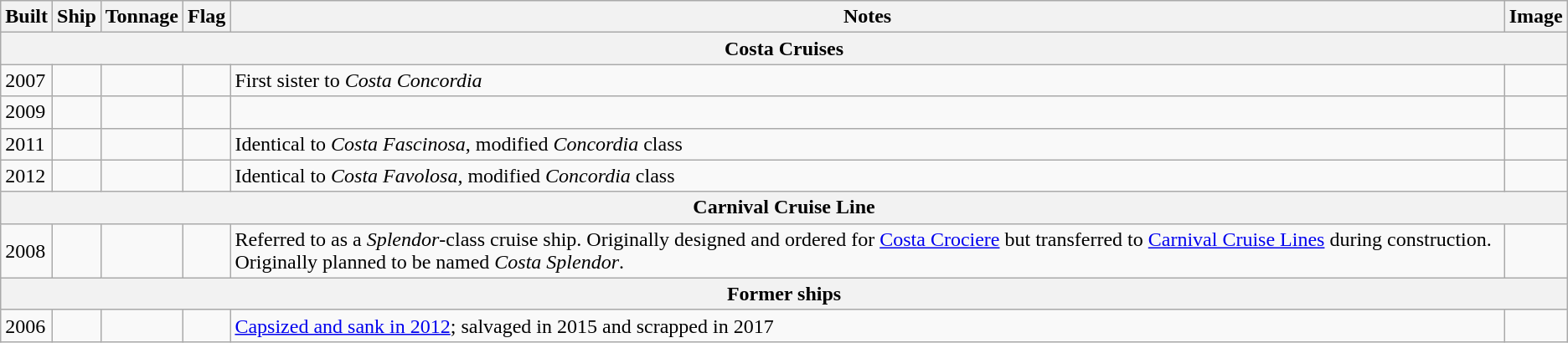<table class="wikitable sortable">
<tr>
<th>Built</th>
<th>Ship</th>
<th>Tonnage</th>
<th>Flag</th>
<th>Notes</th>
<th>Image</th>
</tr>
<tr>
<th colspan="6">Costa Cruises</th>
</tr>
<tr>
<td>2007</td>
<td></td>
<td></td>
<td></td>
<td>First sister to <em>Costa Concordia</em></td>
<td></td>
</tr>
<tr>
<td>2009</td>
<td></td>
<td></td>
<td></td>
<td></td>
<td></td>
</tr>
<tr>
<td>2011</td>
<td></td>
<td></td>
<td></td>
<td>Identical to <em>Costa Fascinosa</em>, modified <em>Concordia</em> class</td>
<td></td>
</tr>
<tr>
<td>2012</td>
<td></td>
<td></td>
<td></td>
<td>Identical to <em>Costa Favolosa</em>, modified <em>Concordia</em> class</td>
<td></td>
</tr>
<tr>
<th colspan="6">Carnival Cruise Line</th>
</tr>
<tr>
<td>2008</td>
<td></td>
<td></td>
<td></td>
<td>Referred to as a <em>Splendor</em>-class cruise ship. Originally designed and ordered for <a href='#'>Costa Crociere</a> but transferred to <a href='#'>Carnival Cruise Lines</a> during construction. Originally planned to be named <em>Costa Splendor</em>.</td>
<td></td>
</tr>
<tr>
<th colspan="6">Former ships</th>
</tr>
<tr>
<td>2006</td>
<td></td>
<td></td>
<td></td>
<td><a href='#'>Capsized and sank in 2012</a>; salvaged in 2015 and scrapped in 2017</td>
<td></td>
</tr>
</table>
